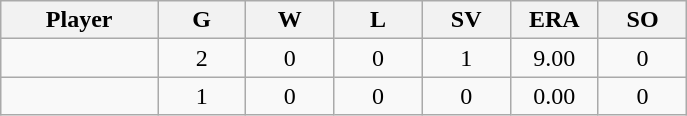<table class="wikitable sortable">
<tr>
<th bgcolor="#DDDDFF" width="16%">Player</th>
<th bgcolor="#DDDDFF" width="9%">G</th>
<th bgcolor="#DDDDFF" width="9%">W</th>
<th bgcolor="#DDDDFF" width="9%">L</th>
<th bgcolor="#DDDDFF" width="9%">SV</th>
<th bgcolor="#DDDDFF" width="9%">ERA</th>
<th bgcolor="#DDDDFF" width="9%">SO</th>
</tr>
<tr align="center">
<td></td>
<td>2</td>
<td>0</td>
<td>0</td>
<td>1</td>
<td>9.00</td>
<td>0</td>
</tr>
<tr align="center">
<td></td>
<td>1</td>
<td>0</td>
<td>0</td>
<td>0</td>
<td>0.00</td>
<td>0</td>
</tr>
</table>
